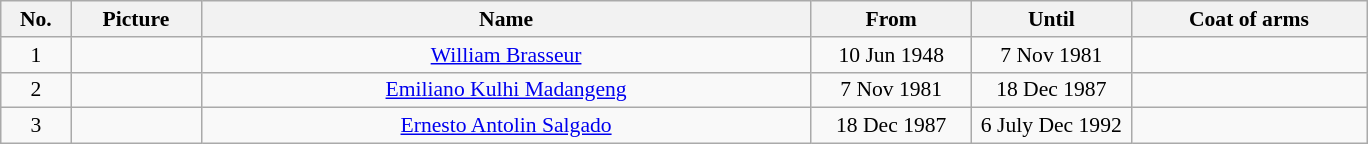<table class="wikitable" style="font-size:90%;">
<tr>
<th style="width:40px;">No.</th>
<th style="width:80px;">Picture</th>
<th style="width:400px;">Name</th>
<th style="width:100px;">From</th>
<th style="width:100px;">Until</th>
<th style="width:150px;">Coat of arms</th>
</tr>
<tr align=center>
<td>1</td>
<td></td>
<td><a href='#'>William Brasseur</a></td>
<td>10 Jun 1948</td>
<td>7 Nov 1981</td>
<td></td>
</tr>
<tr align="center">
<td>2</td>
<td></td>
<td><a href='#'>Emiliano Kulhi Madangeng</a></td>
<td>7 Nov 1981</td>
<td>18 Dec 1987</td>
<td></td>
</tr>
<tr align="center">
<td>3</td>
<td></td>
<td><a href='#'>Ernesto Antolin Salgado</a></td>
<td>18 Dec 1987</td>
<td>6 July Dec 1992</td>
<td></td>
</tr>
</table>
